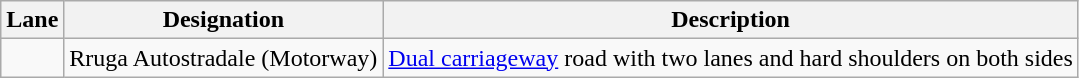<table class="wikitable">
<tr>
<th>Lane</th>
<th>Designation</th>
<th>Description</th>
</tr>
<tr>
<td></td>
<td>Rruga Autostradale (Motorway)</td>
<td><a href='#'>Dual carriageway</a> road with two lanes and hard shoulders on both sides</td>
</tr>
</table>
